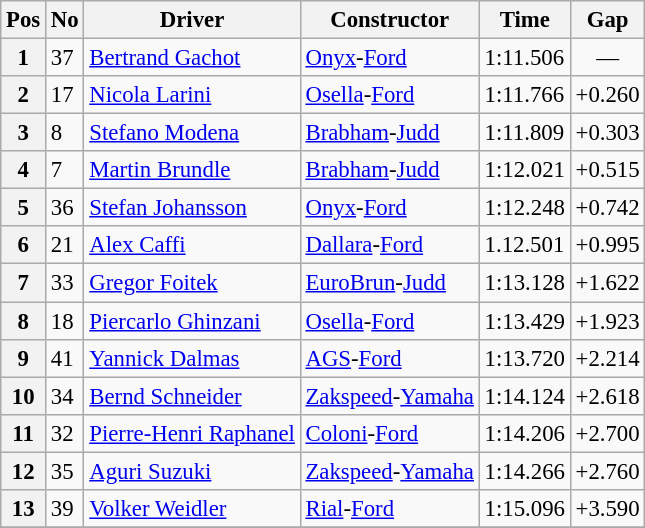<table class="wikitable sortable" style="font-size: 95%;">
<tr>
<th>Pos</th>
<th>No</th>
<th>Driver</th>
<th>Constructor</th>
<th>Time</th>
<th>Gap</th>
</tr>
<tr>
<th>1</th>
<td>37</td>
<td> <a href='#'>Bertrand Gachot</a></td>
<td><a href='#'>Onyx</a>-<a href='#'>Ford</a></td>
<td>1:11.506</td>
<td align="center">—</td>
</tr>
<tr>
<th>2</th>
<td>17</td>
<td> <a href='#'>Nicola Larini</a></td>
<td><a href='#'>Osella</a>-<a href='#'>Ford</a></td>
<td>1:11.766</td>
<td>+0.260</td>
</tr>
<tr>
<th>3</th>
<td>8</td>
<td> <a href='#'>Stefano Modena</a></td>
<td><a href='#'>Brabham</a>-<a href='#'>Judd</a></td>
<td>1:11.809</td>
<td>+0.303</td>
</tr>
<tr>
<th>4</th>
<td>7</td>
<td> <a href='#'>Martin Brundle</a></td>
<td><a href='#'>Brabham</a>-<a href='#'>Judd</a></td>
<td>1:12.021</td>
<td>+0.515</td>
</tr>
<tr>
<th>5</th>
<td>36</td>
<td> <a href='#'>Stefan Johansson</a></td>
<td><a href='#'>Onyx</a>-<a href='#'>Ford</a></td>
<td>1:12.248</td>
<td>+0.742</td>
</tr>
<tr>
<th>6</th>
<td>21</td>
<td> <a href='#'>Alex Caffi</a></td>
<td><a href='#'>Dallara</a>-<a href='#'>Ford</a></td>
<td>1.12.501</td>
<td>+0.995</td>
</tr>
<tr>
<th>7</th>
<td>33</td>
<td> <a href='#'>Gregor Foitek</a></td>
<td><a href='#'>EuroBrun</a>-<a href='#'>Judd</a></td>
<td>1:13.128</td>
<td>+1.622</td>
</tr>
<tr>
<th>8</th>
<td>18</td>
<td> <a href='#'>Piercarlo Ghinzani</a></td>
<td><a href='#'>Osella</a>-<a href='#'>Ford</a></td>
<td>1:13.429</td>
<td>+1.923</td>
</tr>
<tr>
<th>9</th>
<td>41</td>
<td> <a href='#'>Yannick Dalmas</a></td>
<td><a href='#'>AGS</a>-<a href='#'>Ford</a></td>
<td>1:13.720</td>
<td>+2.214</td>
</tr>
<tr>
<th>10</th>
<td>34</td>
<td> <a href='#'>Bernd Schneider</a></td>
<td><a href='#'>Zakspeed</a>-<a href='#'>Yamaha</a></td>
<td>1:14.124</td>
<td>+2.618</td>
</tr>
<tr>
<th>11</th>
<td>32</td>
<td> <a href='#'>Pierre-Henri Raphanel</a></td>
<td><a href='#'>Coloni</a>-<a href='#'>Ford</a></td>
<td>1:14.206</td>
<td>+2.700</td>
</tr>
<tr>
<th>12</th>
<td>35</td>
<td> <a href='#'>Aguri Suzuki</a></td>
<td><a href='#'>Zakspeed</a>-<a href='#'>Yamaha</a></td>
<td>1:14.266</td>
<td>+2.760</td>
</tr>
<tr>
<th>13</th>
<td>39</td>
<td> <a href='#'>Volker Weidler</a></td>
<td><a href='#'>Rial</a>-<a href='#'>Ford</a></td>
<td>1:15.096</td>
<td>+3.590</td>
</tr>
<tr>
</tr>
</table>
